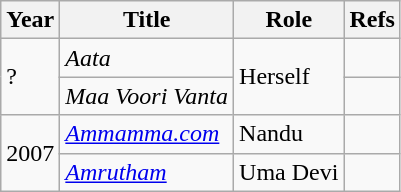<table class="wikitable sortable">
<tr>
<th>Year</th>
<th>Title</th>
<th>Role</th>
<th class="unsortable">Refs</th>
</tr>
<tr>
<td rowspan="2">?</td>
<td><em>Aata</em></td>
<td rowspan="2">Herself</td>
<td></td>
</tr>
<tr>
<td><em>Maa Voori Vanta</em></td>
<td></td>
</tr>
<tr>
<td rowspan="2">2007</td>
<td><em><a href='#'>Ammamma.com</a></em></td>
<td>Nandu</td>
<td></td>
</tr>
<tr>
<td><em><a href='#'>Amrutham</a></em></td>
<td>Uma Devi</td>
<td></td>
</tr>
</table>
